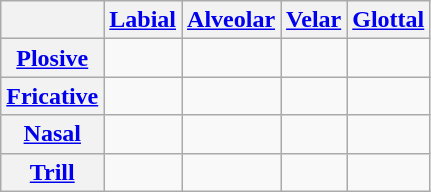<table class="wikitable">
<tr>
<th></th>
<th><a href='#'>Labial</a></th>
<th><a href='#'>Alveolar</a></th>
<th><a href='#'>Velar</a></th>
<th><a href='#'>Glottal</a></th>
</tr>
<tr>
<th><a href='#'>Plosive</a></th>
<td></td>
<td> </td>
<td> </td>
<td></td>
</tr>
<tr>
<th><a href='#'>Fricative</a></th>
<td> </td>
<td> </td>
<td></td>
<td></td>
</tr>
<tr>
<th><a href='#'>Nasal</a></th>
<td></td>
<td></td>
<td></td>
<td></td>
</tr>
<tr>
<th><a href='#'>Trill</a></th>
<td></td>
<td></td>
<td></td>
<td></td>
</tr>
</table>
